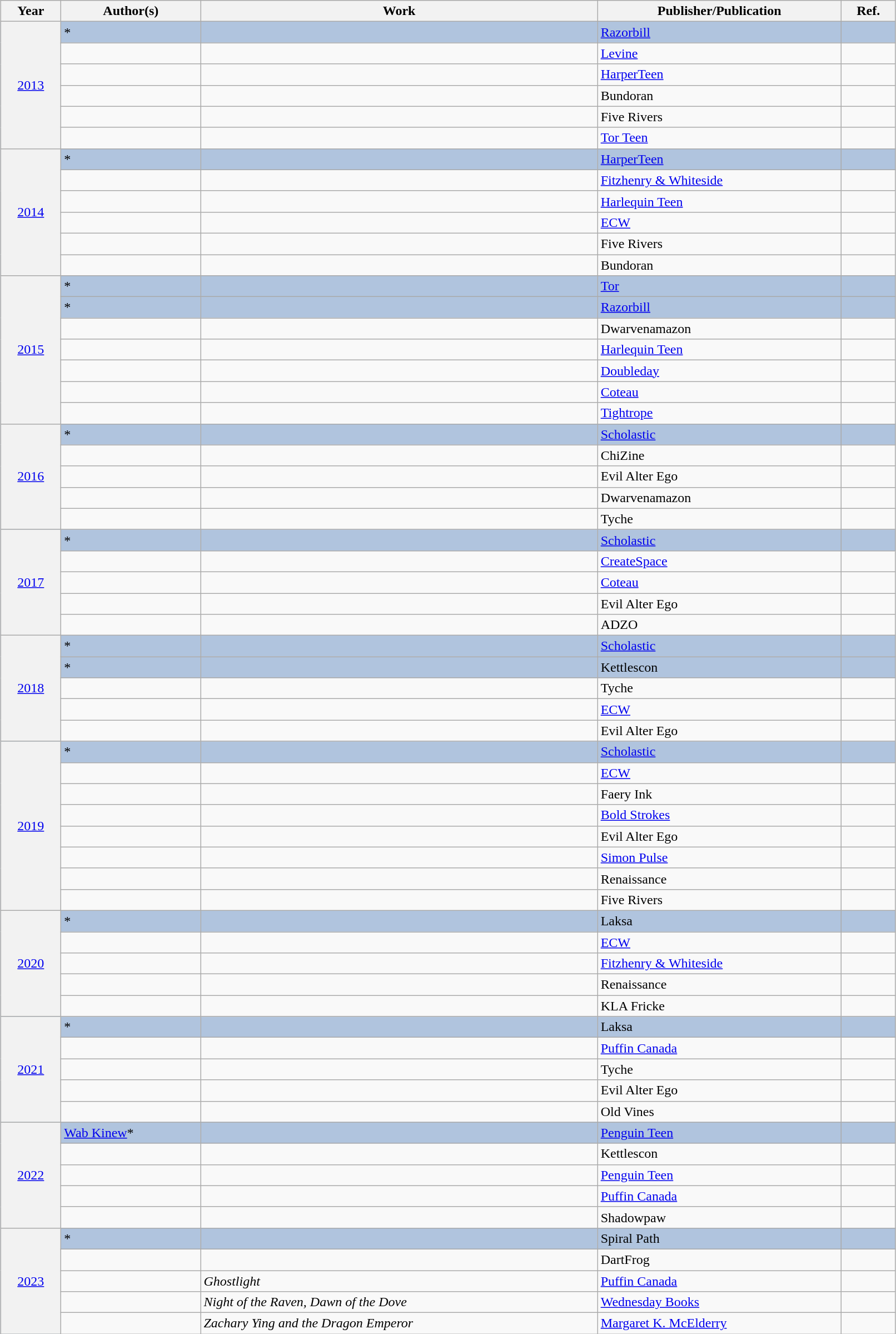<table class="sortable wikitable" width="85%" cellpadding="5" style="margin: 1em auto 1em auto">
<tr>
<th scope="col">Year</th>
<th scope="col">Author(s)</th>
<th scope="col">Work</th>
<th scope="col">Publisher/Publication</th>
<th class="unsortable">Ref.</th>
</tr>
<tr style="background:#B0C4DE;">
<th rowspan="6" scope="row" align="center" style="font-weight:normal;"><a href='#'>2013</a></th>
<td>*</td>
<td></td>
<td><a href='#'>Razorbill</a></td>
<td align="center"></td>
</tr>
<tr>
<td></td>
<td></td>
<td><a href='#'>Levine</a></td>
<td align="center"></td>
</tr>
<tr>
<td></td>
<td></td>
<td><a href='#'>HarperTeen</a></td>
<td align="center"></td>
</tr>
<tr>
<td></td>
<td></td>
<td>Bundoran</td>
<td align="center"></td>
</tr>
<tr>
<td></td>
<td></td>
<td>Five Rivers</td>
<td align="center"></td>
</tr>
<tr>
<td></td>
<td></td>
<td><a href='#'>Tor Teen</a></td>
<td align="center"></td>
</tr>
<tr style="background:#B0C4DE;">
<th rowspan="6" scope="row" align="center" style="font-weight:normal;"><a href='#'>2014</a></th>
<td>*</td>
<td></td>
<td><a href='#'>HarperTeen</a></td>
<td align="center"></td>
</tr>
<tr>
<td></td>
<td></td>
<td><a href='#'>Fitzhenry & Whiteside</a></td>
<td align="center"></td>
</tr>
<tr>
<td></td>
<td></td>
<td><a href='#'>Harlequin Teen</a></td>
<td align="center"></td>
</tr>
<tr>
<td></td>
<td></td>
<td><a href='#'>ECW</a></td>
<td align="center"></td>
</tr>
<tr>
<td></td>
<td></td>
<td>Five Rivers</td>
<td align="center"></td>
</tr>
<tr>
<td></td>
<td></td>
<td>Bundoran</td>
<td align="center"></td>
</tr>
<tr style="background:#B0C4DE;">
<th rowspan="7" scope="row" align="center" style="font-weight:normal;"><a href='#'>2015</a></th>
<td>*</td>
<td></td>
<td><a href='#'>Tor</a></td>
<td align="center"></td>
</tr>
<tr style="background:#B0C4DE;">
<td>*</td>
<td></td>
<td><a href='#'>Razorbill</a></td>
<td align="center"></td>
</tr>
<tr>
<td></td>
<td></td>
<td>Dwarvenamazon</td>
<td align="center"></td>
</tr>
<tr>
<td></td>
<td></td>
<td><a href='#'>Harlequin Teen</a></td>
<td align="center"></td>
</tr>
<tr>
<td></td>
<td></td>
<td><a href='#'>Doubleday</a></td>
<td align="center"></td>
</tr>
<tr>
<td></td>
<td></td>
<td><a href='#'>Coteau</a></td>
<td align="center"></td>
</tr>
<tr>
<td></td>
<td></td>
<td><a href='#'>Tightrope</a></td>
<td align="center"></td>
</tr>
<tr style="background:#B0C4DE;">
<th rowspan="5" scope="row" align="center" style="font-weight:normal;"><a href='#'>2016</a></th>
<td>*</td>
<td></td>
<td><a href='#'>Scholastic</a></td>
<td align="center"></td>
</tr>
<tr>
<td></td>
<td></td>
<td>ChiZine</td>
<td align="center"></td>
</tr>
<tr>
<td></td>
<td></td>
<td>Evil Alter Ego</td>
<td align="center"></td>
</tr>
<tr>
<td></td>
<td></td>
<td>Dwarvenamazon</td>
<td align="center"></td>
</tr>
<tr>
<td></td>
<td></td>
<td>Tyche</td>
<td align="center"></td>
</tr>
<tr style="background:#B0C4DE;">
<th rowspan="5" scope="row" align="center" style="font-weight:normal;"><a href='#'>2017</a></th>
<td>*</td>
<td></td>
<td><a href='#'>Scholastic</a></td>
<td align="center"></td>
</tr>
<tr>
<td></td>
<td></td>
<td><a href='#'>CreateSpace</a></td>
<td align="center"></td>
</tr>
<tr>
<td></td>
<td></td>
<td><a href='#'>Coteau</a></td>
<td align="center"></td>
</tr>
<tr>
<td></td>
<td></td>
<td>Evil Alter Ego</td>
<td align="center"></td>
</tr>
<tr>
<td></td>
<td></td>
<td>ADZO</td>
<td align="center"></td>
</tr>
<tr style="background:#B0C4DE;">
<th rowspan="5" scope="row" align="center" style="font-weight:normal;"><a href='#'>2018</a></th>
<td>*</td>
<td></td>
<td><a href='#'>Scholastic</a></td>
<td align="center"></td>
</tr>
<tr style="background:#B0C4DE;">
<td>*</td>
<td></td>
<td>Kettlescon</td>
<td align="center"></td>
</tr>
<tr>
<td></td>
<td></td>
<td>Tyche</td>
<td align="center"></td>
</tr>
<tr>
<td></td>
<td></td>
<td><a href='#'>ECW</a></td>
<td align="center"></td>
</tr>
<tr>
<td></td>
<td></td>
<td>Evil Alter Ego</td>
<td align="center"></td>
</tr>
<tr style="background:#B0C4DE;">
<th rowspan="8" scope="row" align="center" style="font-weight:normal;"><a href='#'>2019</a></th>
<td>*</td>
<td></td>
<td><a href='#'>Scholastic</a></td>
<td align="center"></td>
</tr>
<tr>
<td></td>
<td></td>
<td><a href='#'>ECW</a></td>
<td align="center"></td>
</tr>
<tr>
<td></td>
<td></td>
<td>Faery Ink</td>
<td align="center"></td>
</tr>
<tr>
<td></td>
<td></td>
<td><a href='#'>Bold Strokes</a></td>
<td align="center"></td>
</tr>
<tr>
<td></td>
<td></td>
<td>Evil Alter Ego</td>
<td align="center"></td>
</tr>
<tr>
<td></td>
<td></td>
<td><a href='#'>Simon Pulse</a></td>
<td align="center"></td>
</tr>
<tr>
<td></td>
<td></td>
<td>Renaissance</td>
<td align="center"></td>
</tr>
<tr>
<td></td>
<td></td>
<td>Five Rivers</td>
<td align="center"></td>
</tr>
<tr style="background:#B0C4DE;">
<th rowspan="5" style="font-weight:normal;"><a href='#'>2020</a></th>
<td>*</td>
<td></td>
<td>Laksa</td>
<td align="center"></td>
</tr>
<tr>
<td></td>
<td></td>
<td><a href='#'>ECW</a></td>
<td align="center"></td>
</tr>
<tr>
<td></td>
<td></td>
<td><a href='#'>Fitzhenry & Whiteside</a></td>
<td align="center"></td>
</tr>
<tr>
<td></td>
<td></td>
<td>Renaissance</td>
<td align="center"></td>
</tr>
<tr>
<td></td>
<td></td>
<td>KLA Fricke</td>
<td align="center"></td>
</tr>
<tr style="background:#B0C4DE;">
<th rowspan="5" style="font-weight:normal;"><a href='#'>2021</a></th>
<td>*</td>
<td></td>
<td>Laksa</td>
<td align="center"></td>
</tr>
<tr>
<td></td>
<td></td>
<td><a href='#'>Puffin Canada</a></td>
<td align="center"></td>
</tr>
<tr>
<td></td>
<td></td>
<td>Tyche</td>
<td align="center"></td>
</tr>
<tr>
<td></td>
<td></td>
<td>Evil Alter Ego</td>
<td align="center"></td>
</tr>
<tr>
<td></td>
<td></td>
<td>Old Vines</td>
<td align="center"></td>
</tr>
<tr style="background:#B0C4DE;">
<th rowspan="5" style="font-weight:normal;"><a href='#'>2022</a></th>
<td><a href='#'>Wab Kinew</a>*</td>
<td></td>
<td><a href='#'>Penguin Teen</a></td>
<td align="center"></td>
</tr>
<tr>
<td></td>
<td></td>
<td>Kettlescon</td>
<td align="center"></td>
</tr>
<tr>
<td></td>
<td></td>
<td><a href='#'>Penguin Teen</a></td>
<td align="center"></td>
</tr>
<tr>
<td></td>
<td></td>
<td><a href='#'>Puffin Canada</a></td>
<td align="center"></td>
</tr>
<tr>
<td></td>
<td></td>
<td>Shadowpaw</td>
<td align="center"></td>
</tr>
<tr style="background:#B0C4DE;">
<th rowspan="5" style="font-weight:normal;"><a href='#'>2023</a></th>
<td>*</td>
<td></td>
<td>Spiral Path</td>
<td align="center"></td>
</tr>
<tr>
<td></td>
<td></td>
<td>DartFrog</td>
<td align="center"></td>
</tr>
<tr>
<td></td>
<td><em>Ghostlight</em></td>
<td><a href='#'>Puffin Canada</a></td>
<td align="center"></td>
</tr>
<tr>
<td></td>
<td><em>Night of the Raven, Dawn of the Dove</em></td>
<td><a href='#'>Wednesday Books</a></td>
<td align="center"></td>
</tr>
<tr>
<td></td>
<td><em>Zachary Ying and the Dragon Emperor</em></td>
<td><a href='#'>Margaret K. McElderry</a></td>
<td align="center"></td>
</tr>
</table>
